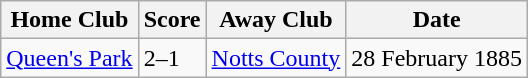<table class="wikitable">
<tr>
<th>Home Club</th>
<th>Score</th>
<th>Away Club</th>
<th>Date</th>
</tr>
<tr>
<td><a href='#'>Queen's Park</a> </td>
<td>2–1</td>
<td><a href='#'>Notts County</a></td>
<td>28 February 1885</td>
</tr>
</table>
